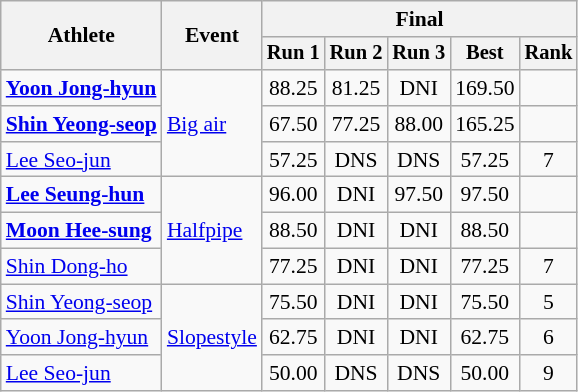<table class=wikitable style=font-size:90%;text-align:center>
<tr>
<th rowspan=2>Athlete</th>
<th rowspan=2>Event</th>
<th colspan=5>Final</th>
</tr>
<tr style=font-size:95%>
<th>Run 1</th>
<th>Run 2</th>
<th>Run 3</th>
<th>Best</th>
<th>Rank</th>
</tr>
<tr align=center>
<td align=left><strong><a href='#'>Yoon Jong-hyun</a></strong></td>
<td align=left rowspan=3><a href='#'>Big air</a></td>
<td>88.25</td>
<td>81.25</td>
<td>DNI</td>
<td>169.50</td>
<td></td>
</tr>
<tr align=center>
<td align=left><strong><a href='#'>Shin Yeong-seop</a></strong></td>
<td>67.50</td>
<td>77.25</td>
<td>88.00</td>
<td>165.25</td>
<td></td>
</tr>
<tr align=center>
<td align=left><a href='#'>Lee Seo-jun</a></td>
<td>57.25</td>
<td>DNS</td>
<td>DNS</td>
<td>57.25</td>
<td>7</td>
</tr>
<tr align=center>
<td align=left><strong><a href='#'>Lee Seung-hun</a></strong></td>
<td align=left rowspan=3><a href='#'>Halfpipe</a></td>
<td>96.00</td>
<td>DNI</td>
<td>97.50</td>
<td>97.50</td>
<td></td>
</tr>
<tr align=center>
<td align=left><strong><a href='#'>Moon Hee-sung</a></strong></td>
<td>88.50</td>
<td>DNI</td>
<td>DNI</td>
<td>88.50</td>
<td></td>
</tr>
<tr align=center>
<td align=left><a href='#'>Shin Dong-ho</a></td>
<td>77.25</td>
<td>DNI</td>
<td>DNI</td>
<td>77.25</td>
<td>7</td>
</tr>
<tr align=center>
<td align=left><a href='#'>Shin Yeong-seop</a></td>
<td align=left rowspan=3><a href='#'>Slopestyle</a></td>
<td>75.50</td>
<td>DNI</td>
<td>DNI</td>
<td>75.50</td>
<td>5</td>
</tr>
<tr align=center>
<td align=left><a href='#'>Yoon Jong-hyun</a></td>
<td>62.75</td>
<td>DNI</td>
<td>DNI</td>
<td>62.75</td>
<td>6</td>
</tr>
<tr align=center>
<td align=left><a href='#'>Lee Seo-jun</a></td>
<td>50.00</td>
<td>DNS</td>
<td>DNS</td>
<td>50.00</td>
<td>9</td>
</tr>
</table>
